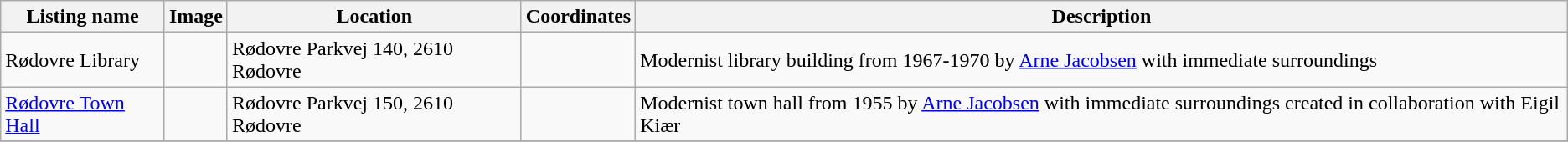<table class="wikitable sortable">
<tr>
<th>Listing name</th>
<th>Image</th>
<th>Location</th>
<th>Coordinates</th>
<th>Description</th>
</tr>
<tr>
<td>Rødovre Library</td>
<td></td>
<td>Rødovre Parkvej 140, 2610 Rødovre</td>
<td></td>
<td>Modernist library building from 1967-1970 by <a href='#'>Arne Jacobsen</a> with immediate surroundings</td>
</tr>
<tr>
<td><a href='#'>Rødovre Town Hall</a></td>
<td></td>
<td>Rødovre Parkvej 150, 2610 Rødovre</td>
<td></td>
<td>Modernist town hall from 1955 by <a href='#'>Arne Jacobsen</a> with immediate surroundings created in collaboration with Eigil Kiær</td>
</tr>
<tr>
</tr>
</table>
